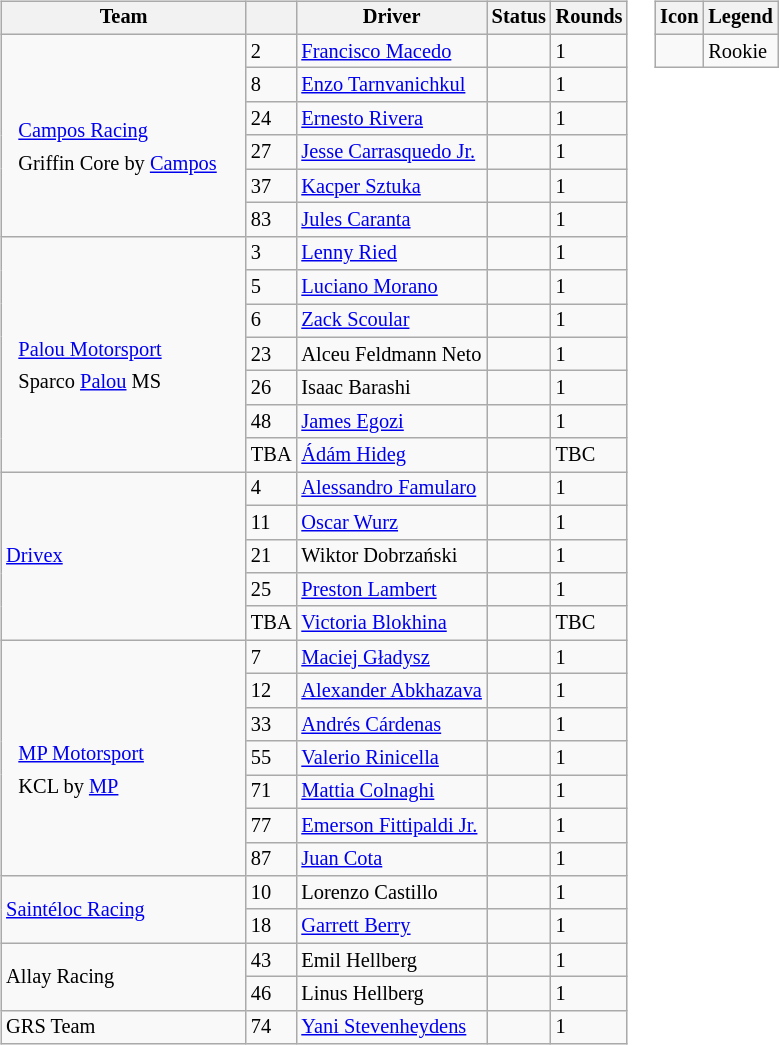<table>
<tr>
<td><br><table class="wikitable" style="font-size: 85%;">
<tr>
<th>Team</th>
<th></th>
<th>Driver</th>
<th>Status</th>
<th>Rounds</th>
</tr>
<tr>
<td rowspan="6"><br><table class="wikitable" style="float: left; border-style: none;">
<tr>
<td rowspan="2" style="border-style: none"></td>
<td style="border-style: none"><a href='#'>Campos Racing</a></td>
</tr>
<tr>
<td style="border-style: none">Griffin Core by <a href='#'>Campos</a></td>
</tr>
</table>
</td>
<td>2</td>
<td> <a href='#'>Francisco Macedo</a></td>
<td align="center"></td>
<td>1</td>
</tr>
<tr>
<td>8</td>
<td> <a href='#'>Enzo Tarnvanichkul</a></td>
<td align="center"></td>
<td>1</td>
</tr>
<tr>
<td>24</td>
<td> <a href='#'>Ernesto Rivera</a></td>
<td align="center"></td>
<td>1</td>
</tr>
<tr>
<td>27</td>
<td> <a href='#'>Jesse Carrasquedo Jr.</a></td>
<td align="center"></td>
<td>1</td>
</tr>
<tr>
<td>37</td>
<td> <a href='#'>Kacper Sztuka</a></td>
<td align="center"></td>
<td>1</td>
</tr>
<tr>
<td>83</td>
<td> <a href='#'>Jules Caranta</a></td>
<td align="center"></td>
<td>1</td>
</tr>
<tr>
<td rowspan="7"><br><table class="wikitable" style="float: left; border-style: none;">
<tr>
<td rowspan="2" style="border-style: none"></td>
<td style="border-style: none"><a href='#'>Palou Motorsport</a></td>
</tr>
<tr>
<td style="border-style: none">Sparco <a href='#'>Palou</a> MS</td>
</tr>
</table>
</td>
<td>3</td>
<td> <a href='#'>Lenny Ried</a></td>
<td align="center"></td>
<td>1</td>
</tr>
<tr>
<td>5</td>
<td> <a href='#'>Luciano Morano</a></td>
<td></td>
<td>1</td>
</tr>
<tr>
<td>6</td>
<td> <a href='#'>Zack Scoular</a></td>
<td align="center"></td>
<td>1</td>
</tr>
<tr>
<td>23</td>
<td> Alceu Feldmann Neto</td>
<td align="center"></td>
<td>1</td>
</tr>
<tr>
<td>26</td>
<td> Isaac Barashi</td>
<td></td>
<td>1</td>
</tr>
<tr>
<td>48</td>
<td> <a href='#'>James Egozi</a></td>
<td align="center"></td>
<td>1</td>
</tr>
<tr>
<td>TBA</td>
<td> <a href='#'>Ádám Hideg</a></td>
<td align="center"></td>
<td>TBC</td>
</tr>
<tr>
<td rowspan="5"> <a href='#'>Drivex</a></td>
<td>4</td>
<td> <a href='#'>Alessandro Famularo</a></td>
<td align="center"></td>
<td>1</td>
</tr>
<tr>
<td>11</td>
<td> <a href='#'>Oscar Wurz</a></td>
<td align="center"></td>
<td>1</td>
</tr>
<tr>
<td>21</td>
<td> Wiktor Dobrzański</td>
<td align="center"></td>
<td>1</td>
</tr>
<tr>
<td>25</td>
<td> <a href='#'>Preston Lambert</a></td>
<td align="center"></td>
<td>1</td>
</tr>
<tr>
<td>TBA</td>
<td> <a href='#'>Victoria Blokhina</a></td>
<td align="center"></td>
<td>TBC</td>
</tr>
<tr>
<td rowspan="7"><br><table class="wikitable" style="float: left; border-style: none;">
<tr>
<td rowspan="2" style="border-style: none"></td>
<td style="border-style: none"><a href='#'>MP Motorsport</a></td>
</tr>
<tr>
<td style="border-style: none">KCL by <a href='#'>MP</a></td>
</tr>
</table>
</td>
<td>7</td>
<td> <a href='#'>Maciej Gładysz</a></td>
<td align="center"></td>
<td>1</td>
</tr>
<tr>
<td>12</td>
<td nowrap=""> <a href='#'>Alexander Abkhazava</a></td>
<td align="center"></td>
<td>1</td>
</tr>
<tr>
<td>33</td>
<td> <a href='#'>Andrés Cárdenas</a></td>
<td align="center"></td>
<td>1</td>
</tr>
<tr>
<td>55</td>
<td> <a href='#'>Valerio Rinicella</a></td>
<td align="center"></td>
<td>1</td>
</tr>
<tr>
<td>71</td>
<td> <a href='#'>Mattia Colnaghi</a></td>
<td align="center"></td>
<td>1</td>
</tr>
<tr>
<td>77</td>
<td> <a href='#'>Emerson Fittipaldi Jr.</a></td>
<td align="center"></td>
<td>1</td>
</tr>
<tr>
<td>87</td>
<td> <a href='#'>Juan Cota</a></td>
<td align="center"></td>
<td>1</td>
</tr>
<tr>
<td rowspan="2"> <a href='#'>Saintéloc Racing</a></td>
<td>10</td>
<td nowrap=""> Lorenzo Castillo</td>
<td align="center"></td>
<td>1</td>
</tr>
<tr>
<td>18</td>
<td> <a href='#'>Garrett Berry</a></td>
<td align="center"></td>
<td>1</td>
</tr>
<tr>
<td rowspan="2"> Allay Racing</td>
<td>43</td>
<td> Emil Hellberg</td>
<td align="center"></td>
<td>1</td>
</tr>
<tr>
<td>46</td>
<td> Linus Hellberg</td>
<td align="center"></td>
<td>1</td>
</tr>
<tr>
<td> GRS Team</td>
<td>74</td>
<td> <a href='#'>Yani Stevenheydens</a></td>
<td align="center"></td>
<td>1</td>
</tr>
</table>
</td>
<td valign="top"><br><table class="wikitable" style="font-size: 85%;" valign="top">
<tr>
<th>Icon</th>
<th>Legend</th>
</tr>
<tr>
<td align="center"></td>
<td>Rookie</td>
</tr>
</table>
</td>
</tr>
</table>
